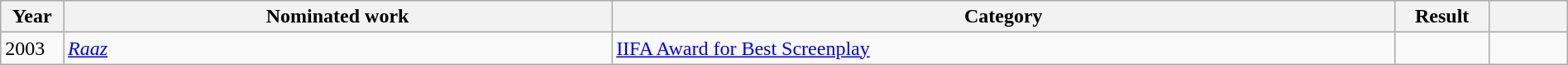<table class="wikitable" style="width:100%;">
<tr>
<th scope="col" style="width:4%;">Year</th>
<th scope="col" style="width:35%;">Nominated work</th>
<th scope="col" style="width:50%;">Category</th>
<th scope="col" style="width:6%;">Result</th>
<th scope="col" style="width:5%;"></th>
</tr>
<tr>
<td>2003</td>
<td><em><a href='#'>Raaz</a></em></td>
<td><a href='#'>IIFA Award for Best Screenplay</a></td>
<td></td>
<td></td>
</tr>
</table>
